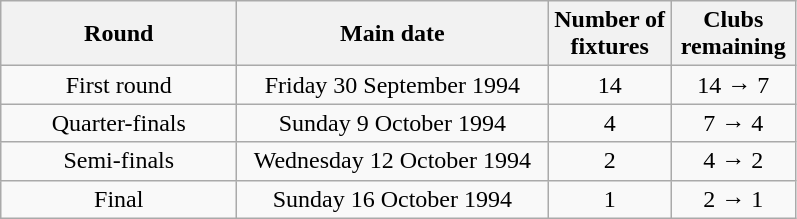<table class="wikitable plainrowheaders" style="text-align:center">
<tr>
<th scope="col" style="width:150px">Round</th>
<th scope="col" style="width:200px">Main date</th>
<th scope="col" style="width:75px">Number of fixtures</th>
<th scope="col" style="width:75px">Clubs remaining</th>
</tr>
<tr>
<td>First round</td>
<td>Friday 30 September 1994</td>
<td>14</td>
<td>14 → 7</td>
</tr>
<tr>
<td>Quarter-finals</td>
<td>Sunday 9 October 1994</td>
<td>4</td>
<td>7 → 4</td>
</tr>
<tr>
<td>Semi-finals</td>
<td>Wednesday 12 October 1994</td>
<td>2</td>
<td>4 → 2</td>
</tr>
<tr>
<td>Final</td>
<td>Sunday 16 October 1994</td>
<td>1</td>
<td>2 → 1</td>
</tr>
</table>
